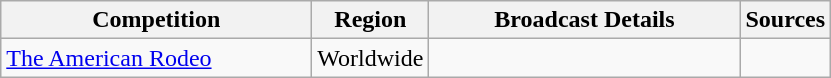<table class="wikitable">
<tr>
<th width="200">Competition</th>
<th>Region</th>
<th width="200">Broadcast Details</th>
<th>Sources</th>
</tr>
<tr>
<td><a href='#'>The American Rodeo</a></td>
<td>Worldwide</td>
<td></td>
</tr>
</table>
